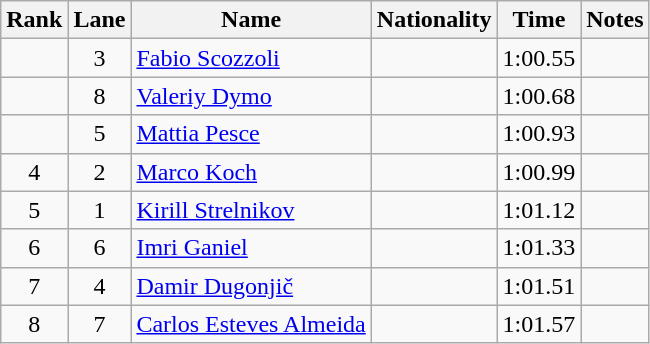<table class="wikitable sortable" style="text-align:center">
<tr>
<th>Rank</th>
<th>Lane</th>
<th>Name</th>
<th>Nationality</th>
<th>Time</th>
<th>Notes</th>
</tr>
<tr>
<td></td>
<td>3</td>
<td align=left><a href='#'>Fabio Scozzoli</a></td>
<td align=left></td>
<td>1:00.55</td>
<td></td>
</tr>
<tr>
<td></td>
<td>8</td>
<td align=left><a href='#'>Valeriy Dymo</a></td>
<td align=left></td>
<td>1:00.68</td>
<td></td>
</tr>
<tr>
<td></td>
<td>5</td>
<td align=left><a href='#'>Mattia Pesce</a></td>
<td align=left></td>
<td>1:00.93</td>
<td></td>
</tr>
<tr>
<td>4</td>
<td>2</td>
<td align=left><a href='#'>Marco Koch</a></td>
<td align=left></td>
<td>1:00.99</td>
<td></td>
</tr>
<tr>
<td>5</td>
<td>1</td>
<td align=left><a href='#'>Kirill Strelnikov</a></td>
<td align=left></td>
<td>1:01.12</td>
<td></td>
</tr>
<tr>
<td>6</td>
<td>6</td>
<td align=left><a href='#'>Imri Ganiel</a></td>
<td align=left></td>
<td>1:01.33</td>
<td></td>
</tr>
<tr>
<td>7</td>
<td>4</td>
<td align=left><a href='#'>Damir Dugonjič</a></td>
<td align=left></td>
<td>1:01.51</td>
<td></td>
</tr>
<tr>
<td>8</td>
<td>7</td>
<td align=left><a href='#'>Carlos Esteves Almeida</a></td>
<td align=left></td>
<td>1:01.57</td>
<td></td>
</tr>
</table>
